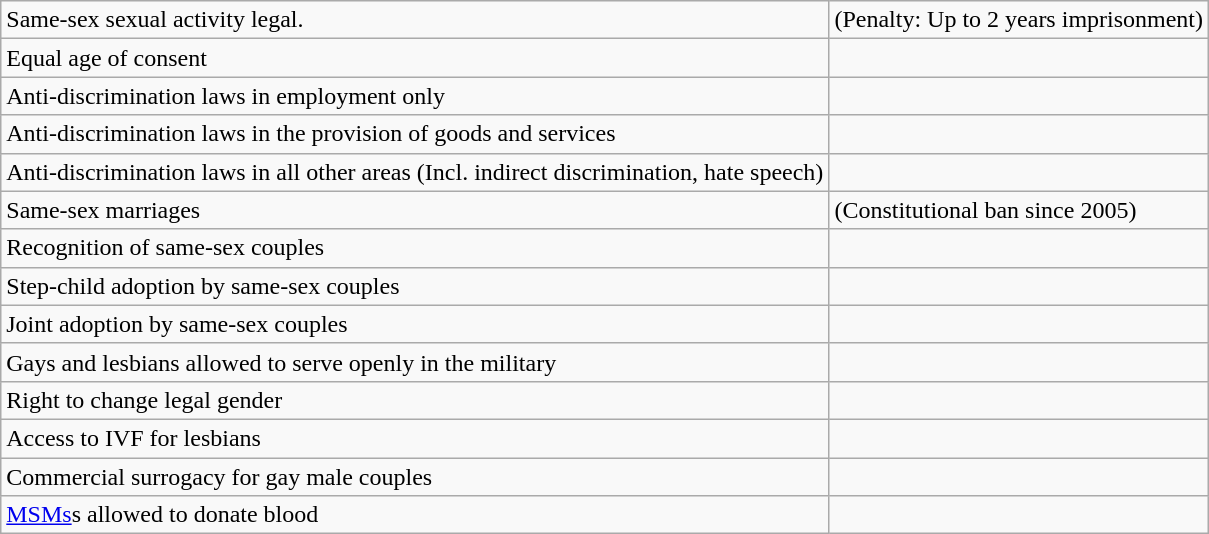<table class="wikitable">
<tr>
<td>Same-sex sexual activity legal.</td>
<td> (Penalty: Up to 2 years imprisonment)</td>
</tr>
<tr>
<td>Equal age of consent</td>
<td></td>
</tr>
<tr>
<td>Anti-discrimination laws in employment only</td>
<td></td>
</tr>
<tr>
<td>Anti-discrimination laws in the provision of goods and services</td>
<td></td>
</tr>
<tr>
<td>Anti-discrimination laws in all other areas (Incl. indirect discrimination, hate speech)</td>
<td></td>
</tr>
<tr>
<td>Same-sex marriages</td>
<td> (Constitutional ban since 2005)</td>
</tr>
<tr>
<td>Recognition of same-sex couples</td>
<td></td>
</tr>
<tr>
<td>Step-child adoption by same-sex couples</td>
<td></td>
</tr>
<tr>
<td>Joint adoption by same-sex couples</td>
<td></td>
</tr>
<tr>
<td>Gays and lesbians allowed to serve openly in the military</td>
<td></td>
</tr>
<tr>
<td>Right to change legal gender</td>
<td></td>
</tr>
<tr>
<td>Access to IVF for lesbians</td>
<td></td>
</tr>
<tr>
<td>Commercial surrogacy for gay male couples</td>
<td></td>
</tr>
<tr>
<td><a href='#'>MSMs</a>s allowed to donate blood</td>
<td></td>
</tr>
</table>
